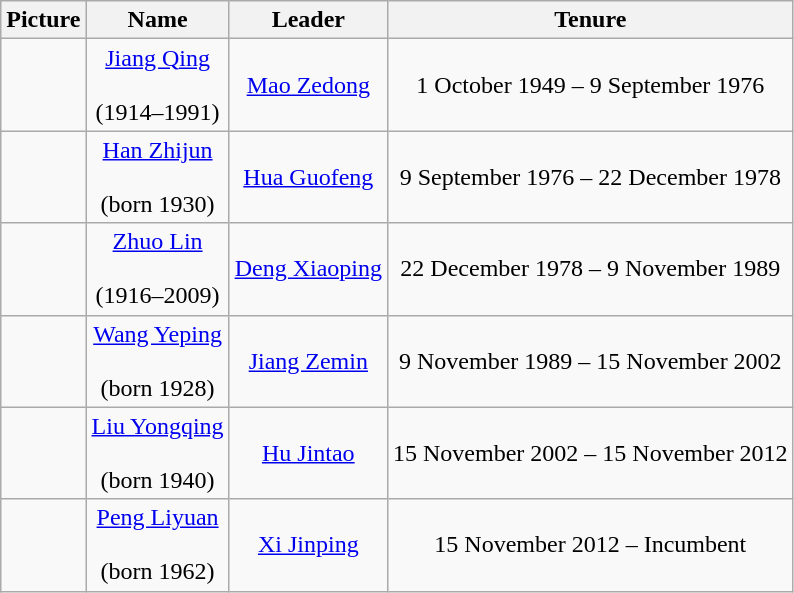<table class="wikitable" style="text-align:center">
<tr>
<th>Picture</th>
<th>Name</th>
<th>Leader</th>
<th>Tenure</th>
</tr>
<tr>
<td></td>
<td><a href='#'>Jiang Qing</a><br><br>(1914–1991)</td>
<td><a href='#'>Mao Zedong</a></td>
<td>1 October 1949 – 9 September 1976</td>
</tr>
<tr>
<td></td>
<td><a href='#'>Han Zhijun</a><br><br>(born 1930)</td>
<td><a href='#'>Hua Guofeng</a></td>
<td>9 September 1976 – 22 December 1978</td>
</tr>
<tr>
<td></td>
<td><a href='#'>Zhuo Lin</a><br><br>(1916–2009)</td>
<td><a href='#'>Deng Xiaoping</a></td>
<td>22 December 1978 – 9 November 1989</td>
</tr>
<tr>
<td></td>
<td><a href='#'>Wang Yeping</a><br><br>(born 1928)</td>
<td><a href='#'>Jiang Zemin</a></td>
<td>9 November 1989 – 15 November 2002</td>
</tr>
<tr>
<td></td>
<td><a href='#'>Liu Yongqing</a><br><br>(born 1940)</td>
<td><a href='#'>Hu Jintao</a></td>
<td>15 November 2002 – 15 November 2012</td>
</tr>
<tr>
<td></td>
<td><a href='#'>Peng Liyuan</a><br><br>(born 1962)</td>
<td><a href='#'>Xi Jinping</a></td>
<td>15 November 2012 – Incumbent</td>
</tr>
</table>
